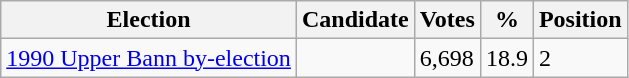<table class="wikitable sortable">
<tr>
<th>Election</th>
<th>Candidate</th>
<th>Votes</th>
<th>%</th>
<th>Position</th>
</tr>
<tr>
<td><a href='#'>1990 Upper Bann by-election</a></td>
<td></td>
<td>6,698</td>
<td>18.9</td>
<td>2</td>
</tr>
</table>
